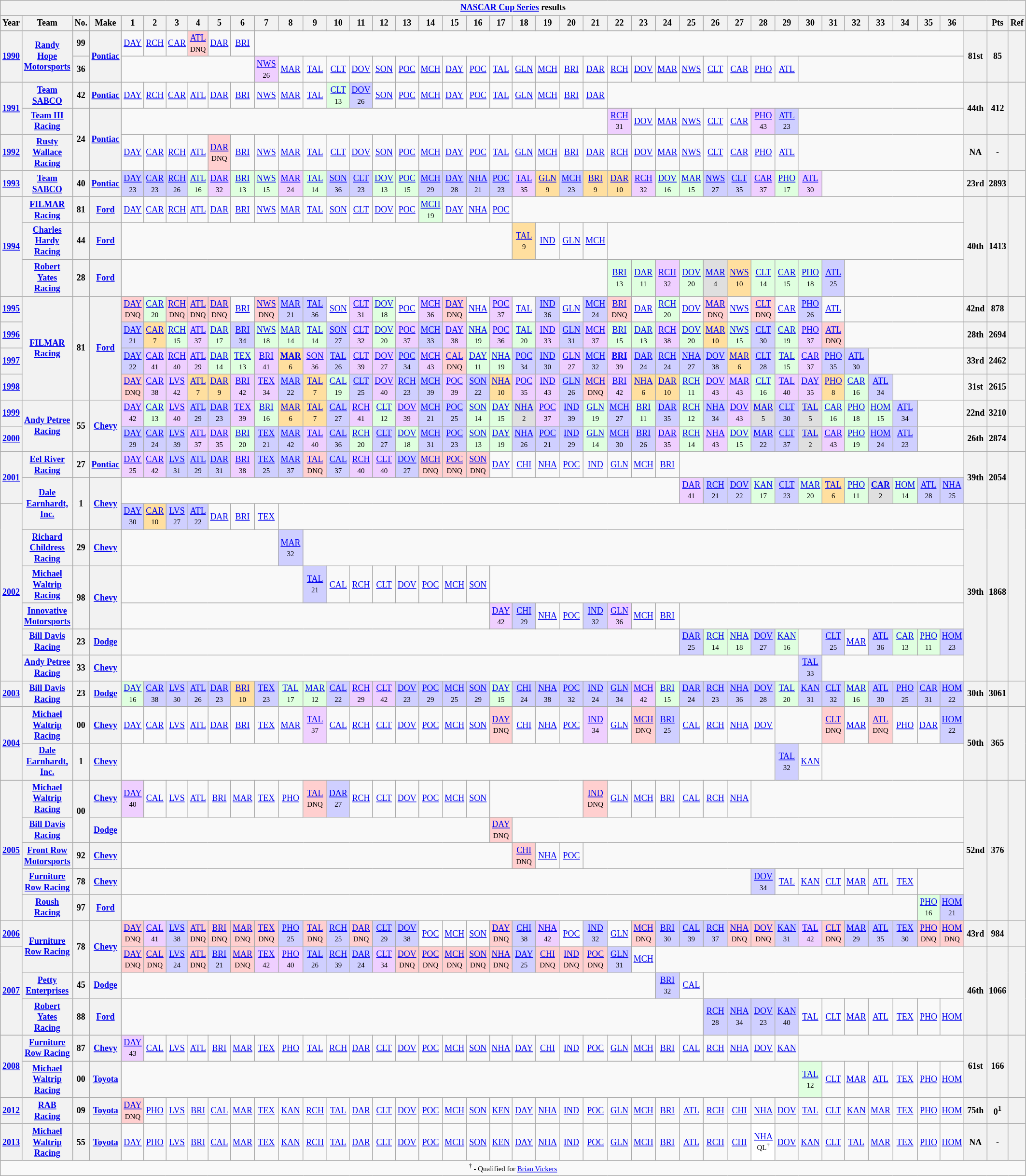<table class="wikitable" style="text-align:center; font-size:75%">
<tr>
<th colspan=45><a href='#'>NASCAR Cup Series</a> results</th>
</tr>
<tr>
<th>Year</th>
<th>Team</th>
<th>No.</th>
<th>Make</th>
<th>1</th>
<th>2</th>
<th>3</th>
<th>4</th>
<th>5</th>
<th>6</th>
<th>7</th>
<th>8</th>
<th>9</th>
<th>10</th>
<th>11</th>
<th>12</th>
<th>13</th>
<th>14</th>
<th>15</th>
<th>16</th>
<th>17</th>
<th>18</th>
<th>19</th>
<th>20</th>
<th>21</th>
<th>22</th>
<th>23</th>
<th>24</th>
<th>25</th>
<th>26</th>
<th>27</th>
<th>28</th>
<th>29</th>
<th>30</th>
<th>31</th>
<th>32</th>
<th>33</th>
<th>34</th>
<th>35</th>
<th>36</th>
<th></th>
<th>Pts</th>
<th>Ref</th>
</tr>
<tr>
<th rowspan=2><a href='#'>1990</a></th>
<th rowspan=2><a href='#'>Randy Hope Motorsports</a></th>
<th>99</th>
<th rowspan=2><a href='#'>Pontiac</a></th>
<td><a href='#'>DAY</a></td>
<td><a href='#'>RCH</a></td>
<td><a href='#'>CAR</a></td>
<td style="background:#FFCFCF;"><a href='#'>ATL</a><br><small>DNQ</small></td>
<td><a href='#'>DAR</a></td>
<td><a href='#'>BRI</a></td>
<td colspan=30></td>
<th rowspan=2>81st</th>
<th rowspan=2>85</th>
<th rowspan=2></th>
</tr>
<tr>
<th>36</th>
<td colspan=6></td>
<td style="background:#EFCFFF;"><a href='#'>NWS</a><br><small>26</small></td>
<td><a href='#'>MAR</a></td>
<td><a href='#'>TAL</a></td>
<td><a href='#'>CLT</a></td>
<td><a href='#'>DOV</a></td>
<td><a href='#'>SON</a></td>
<td><a href='#'>POC</a></td>
<td><a href='#'>MCH</a></td>
<td><a href='#'>DAY</a></td>
<td><a href='#'>POC</a></td>
<td><a href='#'>TAL</a></td>
<td><a href='#'>GLN</a></td>
<td><a href='#'>MCH</a></td>
<td><a href='#'>BRI</a></td>
<td><a href='#'>DAR</a></td>
<td><a href='#'>RCH</a></td>
<td><a href='#'>DOV</a></td>
<td><a href='#'>MAR</a></td>
<td><a href='#'>NWS</a></td>
<td><a href='#'>CLT</a></td>
<td><a href='#'>CAR</a></td>
<td><a href='#'>PHO</a></td>
<td><a href='#'>ATL</a></td>
<td colspan=7></td>
</tr>
<tr>
<th rowspan=2><a href='#'>1991</a></th>
<th><a href='#'>Team SABCO</a></th>
<th>42</th>
<th><a href='#'>Pontiac</a></th>
<td><a href='#'>DAY</a></td>
<td><a href='#'>RCH</a></td>
<td><a href='#'>CAR</a></td>
<td><a href='#'>ATL</a></td>
<td><a href='#'>DAR</a></td>
<td><a href='#'>BRI</a></td>
<td><a href='#'>NWS</a></td>
<td><a href='#'>MAR</a></td>
<td><a href='#'>TAL</a></td>
<td style="background:#DFFFDF;"><a href='#'>CLT</a><br><small>13</small></td>
<td style="background:#CFCFFF;"><a href='#'>DOV</a><br><small>26</small></td>
<td><a href='#'>SON</a></td>
<td><a href='#'>POC</a></td>
<td><a href='#'>MCH</a></td>
<td><a href='#'>DAY</a></td>
<td><a href='#'>POC</a></td>
<td><a href='#'>TAL</a></td>
<td><a href='#'>GLN</a></td>
<td><a href='#'>MCH</a></td>
<td><a href='#'>BRI</a></td>
<td><a href='#'>DAR</a></td>
<td colspan=15></td>
<th rowspan=2>44th</th>
<th rowspan=2>412</th>
<th rowspan=2></th>
</tr>
<tr>
<th><a href='#'>Team III Racing</a></th>
<th rowspan=2>24</th>
<th rowspan=2><a href='#'>Pontiac</a></th>
<td colspan=21></td>
<td style="background:#EFCFFF;"><a href='#'>RCH</a><br><small>31</small></td>
<td><a href='#'>DOV</a></td>
<td><a href='#'>MAR</a></td>
<td><a href='#'>NWS</a></td>
<td><a href='#'>CLT</a></td>
<td><a href='#'>CAR</a></td>
<td style="background:#EFCFFF;"><a href='#'>PHO</a><br><small>43</small></td>
<td style="background:#CFCFFF;"><a href='#'>ATL</a><br><small>23</small></td>
<td colspan=7></td>
</tr>
<tr>
<th><a href='#'>1992</a></th>
<th><a href='#'>Rusty Wallace Racing</a></th>
<td><a href='#'>DAY</a></td>
<td><a href='#'>CAR</a></td>
<td><a href='#'>RCH</a></td>
<td><a href='#'>ATL</a></td>
<td style="background:#FFCFCF;"><a href='#'>DAR</a><br><small>DNQ</small></td>
<td><a href='#'>BRI</a></td>
<td><a href='#'>NWS</a></td>
<td><a href='#'>MAR</a></td>
<td><a href='#'>TAL</a></td>
<td><a href='#'>CLT</a></td>
<td><a href='#'>DOV</a></td>
<td><a href='#'>SON</a></td>
<td><a href='#'>POC</a></td>
<td><a href='#'>MCH</a></td>
<td><a href='#'>DAY</a></td>
<td><a href='#'>POC</a></td>
<td><a href='#'>TAL</a></td>
<td><a href='#'>GLN</a></td>
<td><a href='#'>MCH</a></td>
<td><a href='#'>BRI</a></td>
<td><a href='#'>DAR</a></td>
<td><a href='#'>RCH</a></td>
<td><a href='#'>DOV</a></td>
<td><a href='#'>MAR</a></td>
<td><a href='#'>NWS</a></td>
<td><a href='#'>CLT</a></td>
<td><a href='#'>CAR</a></td>
<td><a href='#'>PHO</a></td>
<td><a href='#'>ATL</a></td>
<td colspan=7></td>
<th>NA</th>
<th>-</th>
<th></th>
</tr>
<tr>
<th><a href='#'>1993</a></th>
<th><a href='#'>Team SABCO</a></th>
<th>40</th>
<th><a href='#'>Pontiac</a></th>
<td style="background:#CFCFFF;"><a href='#'>DAY</a><br><small>23</small></td>
<td style="background:#CFCFFF;"><a href='#'>CAR</a><br><small>23</small></td>
<td style="background:#CFCFFF;"><a href='#'>RCH</a><br><small>26</small></td>
<td style="background:#DFFFDF;"><a href='#'>ATL</a><br><small>16</small></td>
<td style="background:#EFCFFF;"><a href='#'>DAR</a><br><small>32</small></td>
<td style="background:#DFFFDF;"><a href='#'>BRI</a><br><small>13</small></td>
<td style="background:#DFFFDF;"><a href='#'>NWS</a><br><small>15</small></td>
<td style="background:#EFCFFF;"><a href='#'>MAR</a><br><small>24</small></td>
<td style="background:#DFFFDF;"><a href='#'>TAL</a><br><small>14</small></td>
<td style="background:#CFCFFF;"><a href='#'>SON</a><br><small>36</small></td>
<td style="background:#CFCFFF;"><a href='#'>CLT</a><br><small>23</small></td>
<td style="background:#DFFFDF;"><a href='#'>DOV</a><br><small>13</small></td>
<td style="background:#DFFFDF;"><a href='#'>POC</a><br><small>15</small></td>
<td style="background:#CFCFFF;"><a href='#'>MCH</a><br><small>29</small></td>
<td style="background:#CFCFFF;"><a href='#'>DAY</a><br><small>28</small></td>
<td style="background:#CFCFFF;"><a href='#'>NHA</a><br><small>21</small></td>
<td style="background:#CFCFFF;"><a href='#'>POC</a><br><small>23</small></td>
<td style="background:#EFCFFF;"><a href='#'>TAL</a><br><small>35</small></td>
<td style="background:#FFDF9F;"><a href='#'>GLN</a><br><small>9</small></td>
<td style="background:#CFCFFF;"><a href='#'>MCH</a><br><small>23</small></td>
<td style="background:#FFDF9F;"><a href='#'>BRI</a><br><small>9</small></td>
<td style="background:#FFDF9F;"><a href='#'>DAR</a><br><small>10</small></td>
<td style="background:#EFCFFF;"><a href='#'>RCH</a><br><small>32</small></td>
<td style="background:#DFFFDF;"><a href='#'>DOV</a><br><small>16</small></td>
<td style="background:#DFFFDF;"><a href='#'>MAR</a><br><small>15</small></td>
<td style="background:#CFCFFF;"><a href='#'>NWS</a><br><small>27</small></td>
<td style="background:#CFCFFF;"><a href='#'>CLT</a><br><small>35</small></td>
<td style="background:#EFCFFF;"><a href='#'>CAR</a><br><small>37</small></td>
<td style="background:#DFFFDF;"><a href='#'>PHO</a><br><small>17</small></td>
<td style="background:#EFCFFF;"><a href='#'>ATL</a><br><small>30</small></td>
<td colspan=6></td>
<th>23rd</th>
<th>2893</th>
<th></th>
</tr>
<tr>
<th rowspan=3><a href='#'>1994</a></th>
<th><a href='#'>FILMAR Racing</a></th>
<th>81</th>
<th><a href='#'>Ford</a></th>
<td><a href='#'>DAY</a></td>
<td><a href='#'>CAR</a></td>
<td><a href='#'>RCH</a></td>
<td><a href='#'>ATL</a></td>
<td><a href='#'>DAR</a></td>
<td><a href='#'>BRI</a></td>
<td><a href='#'>NWS</a></td>
<td><a href='#'>MAR</a></td>
<td><a href='#'>TAL</a></td>
<td><a href='#'>SON</a></td>
<td><a href='#'>CLT</a></td>
<td><a href='#'>DOV</a></td>
<td><a href='#'>POC</a></td>
<td style="background:#DFFFDF;"><a href='#'>MCH</a><br><small>19</small></td>
<td><a href='#'>DAY</a></td>
<td><a href='#'>NHA</a></td>
<td><a href='#'>POC</a></td>
<td colspan=19></td>
<th rowspan=3>40th</th>
<th rowspan=3>1413</th>
<th rowspan=3></th>
</tr>
<tr>
<th><a href='#'>Charles Hardy Racing</a></th>
<th>44</th>
<th><a href='#'>Ford</a></th>
<td colspan=17></td>
<td style="background:#FFDF9F;"><a href='#'>TAL</a><br><small>9</small></td>
<td><a href='#'>IND</a></td>
<td><a href='#'>GLN</a></td>
<td><a href='#'>MCH</a></td>
<td colspan=15></td>
</tr>
<tr>
<th><a href='#'>Robert Yates Racing</a></th>
<th>28</th>
<th><a href='#'>Ford</a></th>
<td colspan=21></td>
<td style="background:#DFFFDF;"><a href='#'>BRI</a><br><small>13</small></td>
<td style="background:#DFFFDF;"><a href='#'>DAR</a><br><small>11</small></td>
<td style="background:#EFCFFF;"><a href='#'>RCH</a><br><small>32</small></td>
<td style="background:#DFFFDF;"><a href='#'>DOV</a><br><small>20</small></td>
<td style="background:#DFDFDF;"><a href='#'>MAR</a><br><small>4</small></td>
<td style="background:#FFDF9F;"><a href='#'>NWS</a><br><small>10</small></td>
<td style="background:#DFFFDF;"><a href='#'>CLT</a><br><small>14</small></td>
<td style="background:#DFFFDF;"><a href='#'>CAR</a><br><small>15</small></td>
<td style="background:#DFFFDF;"><a href='#'>PHO</a><br><small>18</small></td>
<td style="background:#CFCFFF;"><a href='#'>ATL</a><br><small>25</small></td>
<td colspan=5></td>
</tr>
<tr>
<th><a href='#'>1995</a></th>
<th rowspan=4><a href='#'>FILMAR Racing</a></th>
<th rowspan=4>81</th>
<th rowspan=4><a href='#'>Ford</a></th>
<td style="background:#FFCFCF;"><a href='#'>DAY</a><br><small>DNQ</small></td>
<td style="background:#DFFFDF;"><a href='#'>CAR</a><br><small>20</small></td>
<td style="background:#FFCFCF;"><a href='#'>RCH</a><br><small>DNQ</small></td>
<td style="background:#FFCFCF;"><a href='#'>ATL</a><br><small>DNQ</small></td>
<td style="background:#FFCFCF;"><a href='#'>DAR</a><br><small>DNQ</small></td>
<td><a href='#'>BRI</a></td>
<td style="background:#FFCFCF;"><a href='#'>NWS</a><br><small>DNQ</small></td>
<td style="background:#CFCFFF;"><a href='#'>MAR</a><br><small>21</small></td>
<td style="background:#CFCFFF;"><a href='#'>TAL</a><br><small>36</small></td>
<td><a href='#'>SON</a></td>
<td style="background:#EFCFFF;"><a href='#'>CLT</a><br><small>31</small></td>
<td style="background:#DFFFDF;"><a href='#'>DOV</a><br><small>18</small></td>
<td><a href='#'>POC</a></td>
<td style="background:#EFCFFF;"><a href='#'>MCH</a><br><small>36</small></td>
<td style="background:#FFCFCF;"><a href='#'>DAY</a><br><small>DNQ</small></td>
<td><a href='#'>NHA</a></td>
<td style="background:#EFCFFF;"><a href='#'>POC</a><br><small>37</small></td>
<td><a href='#'>TAL</a></td>
<td style="background:#CFCFFF;"><a href='#'>IND</a><br><small>36</small></td>
<td><a href='#'>GLN</a></td>
<td style="background:#CFCFFF;"><a href='#'>MCH</a><br><small>24</small></td>
<td style="background:#FFCFCF;"><a href='#'>BRI</a><br><small>DNQ</small></td>
<td><a href='#'>DAR</a></td>
<td style="background:#DFFFDF;"><a href='#'>RCH</a><br><small>20</small></td>
<td><a href='#'>DOV</a></td>
<td style="background:#FFCFCF;"><a href='#'>MAR</a><br><small>DNQ</small></td>
<td><a href='#'>NWS</a></td>
<td style="background:#FFCFCF;"><a href='#'>CLT</a><br><small>DNQ</small></td>
<td><a href='#'>CAR</a></td>
<td style="background:#CFCFFF;"><a href='#'>PHO</a><br><small>26</small></td>
<td><a href='#'>ATL</a></td>
<td colspan=5></td>
<th>42nd</th>
<th>878</th>
<th></th>
</tr>
<tr>
<th><a href='#'>1996</a></th>
<td style="background:#CFCFFF;"><a href='#'>DAY</a><br><small>21</small></td>
<td style="background:#FFDF9F;"><a href='#'>CAR</a><br><small>7</small></td>
<td style="background:#DFFFDF;"><a href='#'>RCH</a><br><small>15</small></td>
<td style="background:#EFCFFF;"><a href='#'>ATL</a><br><small>37</small></td>
<td style="background:#DFFFDF;"><a href='#'>DAR</a><br><small>17</small></td>
<td style="background:#CFCFFF;"><a href='#'>BRI</a><br><small>34</small></td>
<td style="background:#DFFFDF;"><a href='#'>NWS</a><br><small>18</small></td>
<td style="background:#DFFFDF;"><a href='#'>MAR</a><br><small>14</small></td>
<td style="background:#DFFFDF;"><a href='#'>TAL</a><br><small>14</small></td>
<td style="background:#CFCFFF;"><a href='#'>SON</a><br><small>27</small></td>
<td style="background:#EFCFFF;"><a href='#'>CLT</a><br><small>32</small></td>
<td style="background:#DFFFDF;"><a href='#'>DOV</a><br><small>20</small></td>
<td style="background:#EFCFFF;"><a href='#'>POC</a><br><small>37</small></td>
<td style="background:#CFCFFF;"><a href='#'>MCH</a><br><small>33</small></td>
<td style="background:#EFCFFF;"><a href='#'>DAY</a><br><small>38</small></td>
<td style="background:#DFFFDF;"><a href='#'>NHA</a><br><small>19</small></td>
<td style="background:#EFCFFF;"><a href='#'>POC</a><br><small>36</small></td>
<td style="background:#DFFFDF;"><a href='#'>TAL</a><br><small>20</small></td>
<td style="background:#EFCFFF;"><a href='#'>IND</a><br><small>33</small></td>
<td style="background:#CFCFFF;"><a href='#'>GLN</a><br><small>31</small></td>
<td style="background:#EFCFFF;"><a href='#'>MCH</a><br><small>37</small></td>
<td style="background:#DFFFDF;"><a href='#'>BRI</a><br><small>15</small></td>
<td style="background:#DFFFDF;"><a href='#'>DAR</a><br><small>13</small></td>
<td style="background:#EFCFFF;"><a href='#'>RCH</a><br><small>38</small></td>
<td style="background:#DFFFDF;"><a href='#'>DOV</a><br><small>20</small></td>
<td style="background:#FFDF9F;"><a href='#'>MAR</a><br><small>10</small></td>
<td style="background:#DFFFDF;"><a href='#'>NWS</a><br><small>15</small></td>
<td style="background:#CFCFFF;"><a href='#'>CLT</a><br><small>30</small></td>
<td style="background:#DFFFDF;"><a href='#'>CAR</a><br><small>19</small></td>
<td style="background:#EFCFFF;"><a href='#'>PHO</a><br><small>37</small></td>
<td style="background:#FFCFCF;"><a href='#'>ATL</a><br><small>DNQ</small></td>
<td colspan=5></td>
<th>28th</th>
<th>2694</th>
<th></th>
</tr>
<tr>
<th><a href='#'>1997</a></th>
<td style="background:#CFCFFF;"><a href='#'>DAY</a><br><small>22</small></td>
<td style="background:#EFCFFF;"><a href='#'>CAR</a><br><small>41</small></td>
<td style="background:#EFCFFF;"><a href='#'>RCH</a><br><small>40</small></td>
<td style="background:#EFCFFF;"><a href='#'>ATL</a><br><small>29</small></td>
<td style="background:#DFFFDF;"><a href='#'>DAR</a><br><small>14</small></td>
<td style="background:#DFFFDF;"><a href='#'>TEX</a><br><small>13</small></td>
<td style="background:#EFCFFF;"><a href='#'>BRI</a><br><small>41</small></td>
<td style="background:#FFDF9F;"><strong><a href='#'>MAR</a></strong><br><small>6</small></td>
<td style="background:#EFCFFF;"><a href='#'>SON</a><br><small>36</small></td>
<td style="background:#CFCFFF;"><a href='#'>TAL</a><br><small>26</small></td>
<td style="background:#EFCFFF;"><a href='#'>CLT</a><br><small>39</small></td>
<td style="background:#EFCFFF;"><a href='#'>DOV</a><br><small>27</small></td>
<td style="background:#CFCFFF;"><a href='#'>POC</a><br><small>34</small></td>
<td style="background:#EFCFFF;"><a href='#'>MCH</a><br><small>43</small></td>
<td style="background:#FFCFCF;"><a href='#'>CAL</a><br><small>DNQ</small></td>
<td style="background:#DFFFDF;"><a href='#'>DAY</a><br><small>11</small></td>
<td style="background:#DFFFDF;"><a href='#'>NHA</a><br><small>19</small></td>
<td style="background:#CFCFFF;"><a href='#'>POC</a><br><small>34</small></td>
<td style="background:#CFCFFF;"><a href='#'>IND</a><br><small>30</small></td>
<td style="background:#EFCFFF;"><a href='#'>GLN</a><br><small>27</small></td>
<td style="background:#CFCFFF;"><a href='#'>MCH</a><br><small>32</small></td>
<td style="background:#EFCFFF;"><strong><a href='#'>BRI</a></strong><br><small>39</small></td>
<td style="background:#CFCFFF;"><a href='#'>DAR</a><br><small>24</small></td>
<td style="background:#CFCFFF;"><a href='#'>RCH</a><br><small>24</small></td>
<td style="background:#CFCFFF;"><a href='#'>NHA</a><br><small>27</small></td>
<td style="background:#CFCFFF;"><a href='#'>DOV</a><br><small>38</small></td>
<td style="background:#FFDF9F;"><a href='#'>MAR</a><br><small>6</small></td>
<td style="background:#CFCFFF;"><a href='#'>CLT</a><br><small>28</small></td>
<td style="background:#DFFFDF;"><a href='#'>TAL</a><br><small>15</small></td>
<td style="background:#EFCFFF;"><a href='#'>CAR</a><br><small>37</small></td>
<td style="background:#CFCFFF;"><a href='#'>PHO</a><br><small>35</small></td>
<td style="background:#CFCFFF;"><a href='#'>ATL</a><br><small>30</small></td>
<td colspan=4></td>
<th>33rd</th>
<th>2462</th>
<th></th>
</tr>
<tr>
<th><a href='#'>1998</a></th>
<td style="background:#FFCFCF;"><a href='#'>DAY</a><br><small>DNQ</small></td>
<td style="background:#EFCFFF;"><a href='#'>CAR</a><br><small>38</small></td>
<td style="background:#EFCFFF;"><a href='#'>LVS</a><br><small>42</small></td>
<td style="background:#FFDF9F;"><a href='#'>ATL</a><br><small>7</small></td>
<td style="background:#FFDF9F;"><a href='#'>DAR</a><br><small>9</small></td>
<td style="background:#EFCFFF;"><a href='#'>BRI</a><br><small>42</small></td>
<td style="background:#EFCFFF;"><a href='#'>TEX</a><br><small>34</small></td>
<td style="background:#CFCFFF;"><a href='#'>MAR</a><br><small>22</small></td>
<td style="background:#FFDF9F;"><a href='#'>TAL</a><br><small>7</small></td>
<td style="background:#DFFFDF;"><a href='#'>CAL</a><br><small>19</small></td>
<td style="background:#CFCFFF;"><a href='#'>CLT</a><br><small>25</small></td>
<td style="background:#EFCFFF;"><a href='#'>DOV</a><br><small>40</small></td>
<td style="background:#CFCFFF;"><a href='#'>RCH</a><br><small>23</small></td>
<td style="background:#CFCFFF;"><a href='#'>MCH</a><br><small>39</small></td>
<td style="background:#EFCFFF;"><a href='#'>POC</a><br><small>39</small></td>
<td style="background:#CFCFFF;"><a href='#'>SON</a><br><small>22</small></td>
<td style="background:#FFDF9F;"><a href='#'>NHA</a><br><small>10</small></td>
<td style="background:#EFCFFF;"><a href='#'>POC</a><br><small>35</small></td>
<td style="background:#EFCFFF;"><a href='#'>IND</a><br><small>43</small></td>
<td style="background:#CFCFFF;"><a href='#'>GLN</a><br><small>26</small></td>
<td style="background:#FFCFCF;"><a href='#'>MCH</a><br><small>DNQ</small></td>
<td style="background:#EFCFFF;"><a href='#'>BRI</a><br><small>42</small></td>
<td style="background:#FFDF9F;"><a href='#'>NHA</a><br><small>6</small></td>
<td style="background:#FFDF9F;"><a href='#'>DAR</a><br><small>10</small></td>
<td style="background:#DFFFDF;"><a href='#'>RCH</a><br><small>11</small></td>
<td style="background:#EFCFFF;"><a href='#'>DOV</a><br><small>43</small></td>
<td style="background:#EFCFFF;"><a href='#'>MAR</a><br><small>43</small></td>
<td style="background:#DFFFDF;"><a href='#'>CLT</a><br><small>16</small></td>
<td style="background:#EFCFFF;"><a href='#'>TAL</a><br><small>40</small></td>
<td style="background:#EFCFFF;"><a href='#'>DAY</a><br><small>35</small></td>
<td style="background:#FFDF9F;"><a href='#'>PHO</a><br><small>8</small></td>
<td style="background:#DFFFDF;"><a href='#'>CAR</a><br><small>16</small></td>
<td style="background:#CFCFFF;"><a href='#'>ATL</a><br><small>34</small></td>
<td colspan=3></td>
<th>31st</th>
<th>2615</th>
<th></th>
</tr>
<tr>
<th><a href='#'>1999</a></th>
<th rowspan=2><a href='#'>Andy Petree Racing</a></th>
<th rowspan=2>55</th>
<th rowspan=2><a href='#'>Chevy</a></th>
<td style="background:#EFCFFF;"><a href='#'>DAY</a><br><small>42</small></td>
<td style="background:#DFFFDF;"><a href='#'>CAR</a><br><small>13</small></td>
<td style="background:#EFCFFF;"><a href='#'>LVS</a><br><small>40</small></td>
<td style="background:#CFCFFF;"><a href='#'>ATL</a><br><small>29</small></td>
<td style="background:#CFCFFF;"><a href='#'>DAR</a><br><small>23</small></td>
<td style="background:#EFCFFF;"><a href='#'>TEX</a><br><small>39</small></td>
<td style="background:#DFFFDF;"><a href='#'>BRI</a><br><small>16</small></td>
<td style="background:#FFDF9F;"><a href='#'>MAR</a><br><small>6</small></td>
<td style="background:#FFDF9F;"><a href='#'>TAL</a><br><small>7</small></td>
<td style="background:#CFCFFF;"><a href='#'>CAL</a><br><small>27</small></td>
<td style="background:#EFCFFF;"><a href='#'>RCH</a><br><small>41</small></td>
<td style="background:#DFFFDF;"><a href='#'>CLT</a><br><small>12</small></td>
<td style="background:#EFCFFF;"><a href='#'>DOV</a><br><small>39</small></td>
<td style="background:#CFCFFF;"><a href='#'>MCH</a><br><small>21</small></td>
<td style="background:#CFCFFF;"><a href='#'>POC</a><br><small>25</small></td>
<td style="background:#DFFFDF;"><a href='#'>SON</a><br><small>14</small></td>
<td style="background:#DFFFDF;"><a href='#'>DAY</a><br><small>15</small></td>
<td style="background:#DFDFDF;"><a href='#'>NHA</a><br><small>2</small></td>
<td style="background:#EFCFFF;"><a href='#'>POC</a><br><small>37</small></td>
<td style="background:#CFCFFF;"><a href='#'>IND</a><br><small>39</small></td>
<td style="background:#DFFFDF;"><a href='#'>GLN</a><br><small>19</small></td>
<td style="background:#CFCFFF;"><a href='#'>MCH</a><br><small>27</small></td>
<td style="background:#DFFFDF;"><a href='#'>BRI</a><br><small>11</small></td>
<td style="background:#CFCFFF;"><a href='#'>DAR</a><br><small>35</small></td>
<td style="background:#DFFFDF;"><a href='#'>RCH</a><br><small>12</small></td>
<td style="background:#CFCFFF;"><a href='#'>NHA</a><br><small>34</small></td>
<td style="background:#EFCFFF;"><a href='#'>DOV</a><br><small>43</small></td>
<td style="background:#DFDFDF;"><a href='#'>MAR</a><br><small>5</small></td>
<td style="background:#CFCFFF;"><a href='#'>CLT</a><br><small>30</small></td>
<td style="background:#DFDFDF;"><a href='#'>TAL</a><br><small>5</small></td>
<td style="background:#DFFFDF;"><a href='#'>CAR</a><br><small>16</small></td>
<td style="background:#DFFFDF;"><a href='#'>PHO</a><br><small>18</small></td>
<td style="background:#DFFFDF;"><a href='#'>HOM</a><br><small>15</small></td>
<td style="background:#CFCFFF;"><a href='#'>ATL</a><br><small>34</small></td>
<td colspan=2></td>
<th>22nd</th>
<th>3210</th>
<th></th>
</tr>
<tr>
<th><a href='#'>2000</a></th>
<td style="background:#CFCFFF;"><a href='#'>DAY</a><br><small>29</small></td>
<td style="background:#CFCFFF;"><a href='#'>CAR</a><br><small>24</small></td>
<td style="background:#CFCFFF;"><a href='#'>LVS</a><br><small>39</small></td>
<td style="background:#EFCFFF;"><a href='#'>ATL</a><br><small>37</small></td>
<td style="background:#EFCFFF;"><a href='#'>DAR</a><br><small>35</small></td>
<td style="background:#DFFFDF;"><a href='#'>BRI</a><br><small>20</small></td>
<td style="background:#CFCFFF;"><a href='#'>TEX</a><br><small>21</small></td>
<td style="background:#CFCFFF;"><a href='#'>MAR</a><br><small>42</small></td>
<td style="background:#EFCFFF;"><a href='#'>TAL</a><br><small>40</small></td>
<td style="background:#CFCFFF;"><a href='#'>CAL</a><br><small>36</small></td>
<td style="background:#DFFFDF;"><a href='#'>RCH</a><br><small>20</small></td>
<td style="background:#CFCFFF;"><a href='#'>CLT</a><br><small>27</small></td>
<td style="background:#DFFFDF;"><a href='#'>DOV</a><br><small>18</small></td>
<td style="background:#CFCFFF;"><a href='#'>MCH</a><br><small>31</small></td>
<td style="background:#CFCFFF;"><a href='#'>POC</a><br><small>23</small></td>
<td style="background:#DFFFDF;"><a href='#'>SON</a><br><small>13</small></td>
<td style="background:#DFFFDF;"><a href='#'>DAY</a><br><small>19</small></td>
<td style="background:#CFCFFF;"><a href='#'>NHA</a><br><small>26</small></td>
<td style="background:#CFCFFF;"><a href='#'>POC</a><br><small>21</small></td>
<td style="background:#CFCFFF;"><a href='#'>IND</a><br><small>29</small></td>
<td style="background:#DFFFDF;"><a href='#'>GLN</a><br><small>14</small></td>
<td style="background:#CFCFFF;"><a href='#'>MCH</a><br><small>30</small></td>
<td style="background:#CFCFFF;"><a href='#'>BRI</a><br><small>26</small></td>
<td style="background:#EFCFFF;"><a href='#'>DAR</a><br><small>35</small></td>
<td style="background:#DFFFDF;"><a href='#'>RCH</a><br><small>14</small></td>
<td style="background:#EFCFFF;"><a href='#'>NHA</a><br><small>43</small></td>
<td style="background:#DFFFDF;"><a href='#'>DOV</a><br><small>15</small></td>
<td style="background:#CFCFFF;"><a href='#'>MAR</a><br><small>22</small></td>
<td style="background:#CFCFFF;"><a href='#'>CLT</a><br><small>37</small></td>
<td style="background:#DFDFDF;"><a href='#'>TAL</a><br><small>2</small></td>
<td style="background:#EFCFFF;"><a href='#'>CAR</a><br><small>43</small></td>
<td style="background:#DFFFDF;"><a href='#'>PHO</a><br><small>19</small></td>
<td style="background:#CFCFFF;"><a href='#'>HOM</a><br><small>24</small></td>
<td style="background:#CFCFFF;"><a href='#'>ATL</a><br><small>23</small></td>
<td colspan=2></td>
<th>26th</th>
<th>2874</th>
<th></th>
</tr>
<tr>
<th rowspan=2><a href='#'>2001</a></th>
<th><a href='#'>Eel River Racing</a></th>
<th>27</th>
<th><a href='#'>Pontiac</a></th>
<td style="background:#EFCFFF;"><a href='#'>DAY</a><br><small>25</small></td>
<td style="background:#EFCFFF;"><a href='#'>CAR</a><br><small>42</small></td>
<td style="background:#CFCFFF;"><a href='#'>LVS</a><br><small>31</small></td>
<td style="background:#CFCFFF;"><a href='#'>ATL</a><br><small>29</small></td>
<td style="background:#CFCFFF;"><a href='#'>DAR</a><br><small>31</small></td>
<td style="background:#EFCFFF;"><a href='#'>BRI</a><br><small>38</small></td>
<td style="background:#CFCFFF;"><a href='#'>TEX</a><br><small>25</small></td>
<td style="background:#CFCFFF;"><a href='#'>MAR</a><br><small>37</small></td>
<td style="background:#FFCFCF;"><a href='#'>TAL</a><br><small>DNQ</small></td>
<td style="background:#CFCFFF;"><a href='#'>CAL</a><br><small>37</small></td>
<td style="background:#EFCFFF;"><a href='#'>RCH</a><br><small>40</small></td>
<td style="background:#EFCFFF;"><a href='#'>CLT</a><br><small>40</small></td>
<td style="background:#CFCFFF;"><a href='#'>DOV</a><br><small>27</small></td>
<td style="background:#FFCFCF;"><a href='#'>MCH</a><br><small>DNQ</small></td>
<td style="background:#FFCFCF;"><a href='#'>POC</a><br><small>DNQ</small></td>
<td style="background:#FFCFCF;"><a href='#'>SON</a><br><small>DNQ</small></td>
<td><a href='#'>DAY</a></td>
<td><a href='#'>CHI</a></td>
<td><a href='#'>NHA</a></td>
<td><a href='#'>POC</a></td>
<td><a href='#'>IND</a></td>
<td><a href='#'>GLN</a></td>
<td><a href='#'>MCH</a></td>
<td><a href='#'>BRI</a></td>
<td colspan=12></td>
<th rowspan=2>39th</th>
<th rowspan=2>2054</th>
<th rowspan=2></th>
</tr>
<tr>
<th rowspan=2><a href='#'>Dale Earnhardt, Inc.</a></th>
<th rowspan=2>1</th>
<th rowspan=2><a href='#'>Chevy</a></th>
<td colspan=24></td>
<td style="background:#EFCFFF;"><a href='#'>DAR</a><br><small>41</small></td>
<td style="background:#CFCFFF;"><a href='#'>RCH</a><br><small>21</small></td>
<td style="background:#CFCFFF;"><a href='#'>DOV</a><br><small>22</small></td>
<td style="background:#DFFFDF;"><a href='#'>KAN</a><br><small>17</small></td>
<td style="background:#CFCFFF;"><a href='#'>CLT</a><br><small>23</small></td>
<td style="background:#DFFFDF;"><a href='#'>MAR</a><br><small>20</small></td>
<td style="background:#FFDF9F;"><a href='#'>TAL</a><br><small>6</small></td>
<td style="background:#DFFFDF;"><a href='#'>PHO</a><br><small>11</small></td>
<td style="background:#DFDFDF;"><strong><a href='#'>CAR</a></strong><br><small>2</small></td>
<td style="background:#DFFFDF;"><a href='#'>HOM</a><br><small>14</small></td>
<td style="background:#CFCFFF;"><a href='#'>ATL</a><br><small>28</small></td>
<td style="background:#CFCFFF;"><a href='#'>NHA</a><br><small>25</small></td>
</tr>
<tr>
<th rowspan=6><a href='#'>2002</a></th>
<td style="background:#CFCFFF;"><a href='#'>DAY</a><br><small>30</small></td>
<td style="background:#FFDF9F;"><a href='#'>CAR</a><br><small>10</small></td>
<td style="background:#CFCFFF;"><a href='#'>LVS</a><br><small>27</small></td>
<td style="background:#CFCFFF;"><a href='#'>ATL</a><br><small>22</small></td>
<td><a href='#'>DAR</a></td>
<td><a href='#'>BRI</a></td>
<td><a href='#'>TEX</a></td>
<td colspan=29></td>
<th rowspan=6>39th</th>
<th rowspan=6>1868</th>
<th rowspan=6></th>
</tr>
<tr>
<th><a href='#'>Richard Childress Racing</a></th>
<th>29</th>
<th><a href='#'>Chevy</a></th>
<td colspan=7></td>
<td style="background:#CFCFFF;"><a href='#'>MAR</a><br><small>32</small></td>
<td colspan=28></td>
</tr>
<tr>
<th><a href='#'>Michael Waltrip Racing</a></th>
<th rowspan=2>98</th>
<th rowspan=2><a href='#'>Chevy</a></th>
<td colspan=8></td>
<td style="background:#CFCFFF;"><a href='#'>TAL</a><br><small>21</small></td>
<td><a href='#'>CAL</a></td>
<td><a href='#'>RCH</a></td>
<td><a href='#'>CLT</a></td>
<td><a href='#'>DOV</a></td>
<td><a href='#'>POC</a></td>
<td><a href='#'>MCH</a></td>
<td><a href='#'>SON</a></td>
<td colspan=20></td>
</tr>
<tr>
<th><a href='#'>Innovative Motorsports</a></th>
<td colspan=16></td>
<td style="background:#EFCFFF;"><a href='#'>DAY</a><br><small>42</small></td>
<td style="background:#CFCFFF;"><a href='#'>CHI</a><br><small>29</small></td>
<td><a href='#'>NHA</a></td>
<td><a href='#'>POC</a></td>
<td style="background:#CFCFFF;"><a href='#'>IND</a><br><small>32</small></td>
<td style="background:#EFCFFF;"><a href='#'>GLN</a><br><small>36</small></td>
<td><a href='#'>MCH</a></td>
<td><a href='#'>BRI</a></td>
<td colspan=12></td>
</tr>
<tr>
<th><a href='#'>Bill Davis Racing</a></th>
<th>23</th>
<th><a href='#'>Dodge</a></th>
<td colspan=24></td>
<td style="background:#CFCFFF;"><a href='#'>DAR</a><br><small>25</small></td>
<td style="background:#DFFFDF;"><a href='#'>RCH</a><br><small>14</small></td>
<td style="background:#DFFFDF;"><a href='#'>NHA</a><br><small>18</small></td>
<td style="background:#CFCFFF;"><a href='#'>DOV</a><br><small>27</small></td>
<td style="background:#DFFFDF;"><a href='#'>KAN</a><br><small>16</small></td>
<td></td>
<td style="background:#CFCFFF;"><a href='#'>CLT</a><br><small>25</small></td>
<td><a href='#'>MAR</a></td>
<td style="background:#CFCFFF;"><a href='#'>ATL</a><br><small>36</small></td>
<td style="background:#DFFFDF;"><a href='#'>CAR</a><br><small>13</small></td>
<td style="background:#DFFFDF;"><a href='#'>PHO</a><br><small>11</small></td>
<td style="background:#CFCFFF;"><a href='#'>HOM</a><br><small>23</small></td>
</tr>
<tr>
<th><a href='#'>Andy Petree Racing</a></th>
<th>33</th>
<th><a href='#'>Chevy</a></th>
<td colspan=29></td>
<td style="background:#CFCFFF;"><a href='#'>TAL</a><br><small>33</small></td>
<td colspan=6></td>
</tr>
<tr>
<th><a href='#'>2003</a></th>
<th><a href='#'>Bill Davis Racing</a></th>
<th>23</th>
<th><a href='#'>Dodge</a></th>
<td style="background:#DFFFDF;"><a href='#'>DAY</a><br><small>16</small></td>
<td style="background:#CFCFFF;"><a href='#'>CAR</a><br><small>38</small></td>
<td style="background:#CFCFFF;"><a href='#'>LVS</a><br><small>30</small></td>
<td style="background:#CFCFFF;"><a href='#'>ATL</a><br><small>26</small></td>
<td style="background:#CFCFFF;"><a href='#'>DAR</a><br><small>23</small></td>
<td style="background:#FFDF9F;"><a href='#'>BRI</a><br><small>10</small></td>
<td style="background:#CFCFFF;"><a href='#'>TEX</a><br><small>23</small></td>
<td style="background:#DFFFDF;"><a href='#'>TAL</a><br><small>17</small></td>
<td style="background:#DFFFDF;"><a href='#'>MAR</a><br><small>12</small></td>
<td style="background:#CFCFFF;"><a href='#'>CAL</a><br><small>22</small></td>
<td style="background:#EFCFFF;"><a href='#'>RCH</a><br><small>29</small></td>
<td style="background:#EFCFFF;"><a href='#'>CLT</a><br><small>42</small></td>
<td style="background:#CFCFFF;"><a href='#'>DOV</a><br><small>23</small></td>
<td style="background:#CFCFFF;"><a href='#'>POC</a><br><small>29</small></td>
<td style="background:#CFCFFF;"><a href='#'>MCH</a><br><small>25</small></td>
<td style="background:#CFCFFF;"><a href='#'>SON</a><br><small>29</small></td>
<td style="background:#DFFFDF;"><a href='#'>DAY</a><br><small>15</small></td>
<td style="background:#CFCFFF;"><a href='#'>CHI</a><br><small>24</small></td>
<td style="background:#CFCFFF;"><a href='#'>NHA</a><br><small>38</small></td>
<td style="background:#CFCFFF;"><a href='#'>POC</a><br><small>32</small></td>
<td style="background:#CFCFFF;"><a href='#'>IND</a><br><small>24</small></td>
<td style="background:#CFCFFF;"><a href='#'>GLN</a><br><small>34</small></td>
<td style="background:#EFCFFF;"><a href='#'>MCH</a><br><small>42</small></td>
<td style="background:#DFFFDF;"><a href='#'>BRI</a><br><small>15</small></td>
<td style="background:#CFCFFF;"><a href='#'>DAR</a><br><small>24</small></td>
<td style="background:#CFCFFF;"><a href='#'>RCH</a><br><small>23</small></td>
<td style="background:#CFCFFF;"><a href='#'>NHA</a><br><small>36</small></td>
<td style="background:#CFCFFF;"><a href='#'>DOV</a><br><small>28</small></td>
<td style="background:#DFFFDF;"><a href='#'>TAL</a><br><small>20</small></td>
<td style="background:#CFCFFF;"><a href='#'>KAN</a><br><small>31</small></td>
<td style="background:#CFCFFF;"><a href='#'>CLT</a><br><small>32</small></td>
<td style="background:#DFFFDF;"><a href='#'>MAR</a><br><small>16</small></td>
<td style="background:#CFCFFF;"><a href='#'>ATL</a><br><small>30</small></td>
<td style="background:#CFCFFF;"><a href='#'>PHO</a><br><small>25</small></td>
<td style="background:#CFCFFF;"><a href='#'>CAR</a><br><small>31</small></td>
<td style="background:#CFCFFF;"><a href='#'>HOM</a><br><small>22</small></td>
<th>30th</th>
<th>3061</th>
<th></th>
</tr>
<tr>
<th rowspan=2><a href='#'>2004</a></th>
<th><a href='#'>Michael Waltrip Racing</a></th>
<th>00</th>
<th><a href='#'>Chevy</a></th>
<td><a href='#'>DAY</a></td>
<td><a href='#'>CAR</a></td>
<td><a href='#'>LVS</a></td>
<td><a href='#'>ATL</a></td>
<td><a href='#'>DAR</a></td>
<td><a href='#'>BRI</a></td>
<td><a href='#'>TEX</a></td>
<td><a href='#'>MAR</a></td>
<td style="background:#EFCFFF;"><a href='#'>TAL</a><br><small>37</small></td>
<td><a href='#'>CAL</a></td>
<td><a href='#'>RCH</a></td>
<td><a href='#'>CLT</a></td>
<td><a href='#'>DOV</a></td>
<td><a href='#'>POC</a></td>
<td><a href='#'>MCH</a></td>
<td><a href='#'>SON</a></td>
<td style="background:#FFCFCF;"><a href='#'>DAY</a><br><small>DNQ</small></td>
<td><a href='#'>CHI</a></td>
<td><a href='#'>NHA</a></td>
<td><a href='#'>POC</a></td>
<td style="background:#EFCFFF;"><a href='#'>IND</a><br><small>34</small></td>
<td><a href='#'>GLN</a></td>
<td style="background:#FFCFCF;"><a href='#'>MCH</a><br><small>DNQ</small></td>
<td style="background:#CFCFFF;"><a href='#'>BRI</a><br><small>25</small></td>
<td><a href='#'>CAL</a></td>
<td><a href='#'>RCH</a></td>
<td><a href='#'>NHA</a></td>
<td><a href='#'>DOV</a></td>
<td colspan=2></td>
<td style="background:#FFCFCF;"><a href='#'>CLT</a><br><small>DNQ</small></td>
<td><a href='#'>MAR</a></td>
<td style="background:#FFCFCF;"><a href='#'>ATL</a><br><small>DNQ</small></td>
<td><a href='#'>PHO</a></td>
<td><a href='#'>DAR</a></td>
<td style="background:#CFCFFF;"><a href='#'>HOM</a><br><small>22</small></td>
<th rowspan=2>50th</th>
<th rowspan=2>365</th>
<th rowspan=2></th>
</tr>
<tr>
<th><a href='#'>Dale Earnhardt, Inc.</a></th>
<th>1</th>
<th><a href='#'>Chevy</a></th>
<td colspan=28></td>
<td style="background:#CFCFFF;"><a href='#'>TAL</a><br><small>32</small></td>
<td><a href='#'>KAN</a></td>
<td colspan=6></td>
</tr>
<tr>
<th rowspan=5><a href='#'>2005</a></th>
<th><a href='#'>Michael Waltrip Racing</a></th>
<th rowspan=2>00</th>
<th><a href='#'>Chevy</a></th>
<td style="background:#EFCFFF;"><a href='#'>DAY</a><br><small>40</small></td>
<td><a href='#'>CAL</a></td>
<td><a href='#'>LVS</a></td>
<td><a href='#'>ATL</a></td>
<td><a href='#'>BRI</a></td>
<td><a href='#'>MAR</a></td>
<td><a href='#'>TEX</a></td>
<td><a href='#'>PHO</a></td>
<td style="background:#FFCFCF;"><a href='#'>TAL</a><br><small>DNQ</small></td>
<td style="background:#CFCFFF;"><a href='#'>DAR</a><br><small>27</small></td>
<td><a href='#'>RCH</a></td>
<td><a href='#'>CLT</a></td>
<td><a href='#'>DOV</a></td>
<td><a href='#'>POC</a></td>
<td><a href='#'>MCH</a></td>
<td><a href='#'>SON</a></td>
<td colspan=4></td>
<td style="background:#FFCFCF;"><a href='#'>IND</a><br><small>DNQ</small></td>
<td><a href='#'>GLN</a></td>
<td><a href='#'>MCH</a></td>
<td><a href='#'>BRI</a></td>
<td><a href='#'>CAL</a></td>
<td><a href='#'>RCH</a></td>
<td><a href='#'>NHA</a></td>
<td colspan=9></td>
<th rowspan=5>52nd</th>
<th rowspan=5>376</th>
<th rowspan=5></th>
</tr>
<tr>
<th><a href='#'>Bill Davis Racing</a></th>
<th><a href='#'>Dodge</a></th>
<td colspan=16></td>
<td style="background:#FFCFCF;"><a href='#'>DAY</a><br><small>DNQ</small></td>
<td colspan=19></td>
</tr>
<tr>
<th><a href='#'>Front Row Motorsports</a></th>
<th>92</th>
<th><a href='#'>Chevy</a></th>
<td colspan=17></td>
<td style="background:#FFCFCF;"><a href='#'>CHI</a><br><small>DNQ</small></td>
<td><a href='#'>NHA</a></td>
<td><a href='#'>POC</a></td>
<td colspan=16></td>
</tr>
<tr>
<th><a href='#'>Furniture Row Racing</a></th>
<th>78</th>
<th><a href='#'>Chevy</a></th>
<td colspan=27></td>
<td style="background:#CFCFFF;"><a href='#'>DOV</a><br><small>34</small></td>
<td><a href='#'>TAL</a></td>
<td><a href='#'>KAN</a></td>
<td><a href='#'>CLT</a></td>
<td><a href='#'>MAR</a></td>
<td><a href='#'>ATL</a></td>
<td><a href='#'>TEX</a></td>
<td colspan=2></td>
</tr>
<tr>
<th><a href='#'>Roush Racing</a></th>
<th>97</th>
<th><a href='#'>Ford</a></th>
<td colspan=34></td>
<td style="background:#DFFFDF;"><a href='#'>PHO</a><br><small>16</small></td>
<td style="background:#CFCFFF;"><a href='#'>HOM</a><br><small>21</small></td>
</tr>
<tr>
<th><a href='#'>2006</a></th>
<th rowspan=2><a href='#'>Furniture Row Racing</a></th>
<th rowspan=2>78</th>
<th rowspan=2><a href='#'>Chevy</a></th>
<td style="background:#FFCFCF;"><a href='#'>DAY</a><br><small>DNQ</small></td>
<td style="background:#EFCFFF;"><a href='#'>CAL</a><br><small>41</small></td>
<td style="background:#CFCFFF;"><a href='#'>LVS</a><br><small>38</small></td>
<td style="background:#FFCFCF;"><a href='#'>ATL</a><br><small>DNQ</small></td>
<td style="background:#FFCFCF;"><a href='#'>BRI</a><br><small>DNQ</small></td>
<td style="background:#FFCFCF;"><a href='#'>MAR</a><br><small>DNQ</small></td>
<td style="background:#FFCFCF;"><a href='#'>TEX</a><br><small>DNQ</small></td>
<td style="background:#CFCFFF;"><a href='#'>PHO</a><br><small>25</small></td>
<td style="background:#FFCFCF;"><a href='#'>TAL</a><br><small>DNQ</small></td>
<td style="background:#CFCFFF;"><a href='#'>RCH</a><br><small>25</small></td>
<td style="background:#FFCFCF;"><a href='#'>DAR</a><br><small>DNQ</small></td>
<td style="background:#CFCFFF;"><a href='#'>CLT</a><br><small>29</small></td>
<td style="background:#CFCFFF;"><a href='#'>DOV</a><br><small>38</small></td>
<td><a href='#'>POC</a></td>
<td><a href='#'>MCH</a></td>
<td><a href='#'>SON</a></td>
<td style="background:#FFCFCF;"><a href='#'>DAY</a><br><small>DNQ</small></td>
<td style="background:#CFCFFF;"><a href='#'>CHI</a><br><small>38</small></td>
<td style="background:#EFCFFF;"><a href='#'>NHA</a><br><small>42</small></td>
<td><a href='#'>POC</a></td>
<td style="background:#CFCFFF;"><a href='#'>IND</a><br><small>32</small></td>
<td><a href='#'>GLN</a></td>
<td style="background:#FFCFCF;"><a href='#'>MCH</a><br><small>DNQ</small></td>
<td style="background:#CFCFFF;"><a href='#'>BRI</a><br><small>30</small></td>
<td style="background:#CFCFFF;"><a href='#'>CAL</a><br><small>39</small></td>
<td style="background:#CFCFFF;"><a href='#'>RCH</a><br><small>37</small></td>
<td style="background:#FFCFCF;"><a href='#'>NHA</a><br><small>DNQ</small></td>
<td style="background:#FFCFCF;"><a href='#'>DOV</a><br><small>DNQ</small></td>
<td style="background:#CFCFFF;"><a href='#'>KAN</a><br><small>31</small></td>
<td style="background:#EFCFFF;"><a href='#'>TAL</a><br><small>42</small></td>
<td style="background:#FFCFCF;"><a href='#'>CLT</a><br><small>DNQ</small></td>
<td style="background:#CFCFFF;"><a href='#'>MAR</a><br><small>29</small></td>
<td style="background:#CFCFFF;"><a href='#'>ATL</a><br><small>35</small></td>
<td style="background:#CFCFFF;"><a href='#'>TEX</a><br><small>30</small></td>
<td style="background:#FFCFCF;"><a href='#'>PHO</a><br><small>DNQ</small></td>
<td style="background:#FFCFCF;"><a href='#'>HOM</a><br><small>DNQ</small></td>
<th>43rd</th>
<th>984</th>
<th></th>
</tr>
<tr>
<th rowspan=3><a href='#'>2007</a></th>
<td style="background:#FFCFCF;"><a href='#'>DAY</a><br><small>DNQ</small></td>
<td style="background:#FFCFCF;"><a href='#'>CAL</a><br><small>DNQ</small></td>
<td style="background:#CFCFFF;"><a href='#'>LVS</a><br><small>24</small></td>
<td style="background:#FFCFCF;"><a href='#'>ATL</a><br><small>DNQ</small></td>
<td style="background:#CFCFFF;"><a href='#'>BRI</a><br><small>21</small></td>
<td style="background:#FFCFCF;"><a href='#'>MAR</a><br><small>DNQ</small></td>
<td style="background:#EFCFFF;"><a href='#'>TEX</a><br><small>42</small></td>
<td style="background:#EFCFFF;"><a href='#'>PHO</a><br><small>40</small></td>
<td style="background:#CFCFFF;"><a href='#'>TAL</a><br><small>26</small></td>
<td style="background:#CFCFFF;"><a href='#'>RCH</a><br><small>39</small></td>
<td style="background:#CFCFFF;"><a href='#'>DAR</a><br><small>24</small></td>
<td style="background:#EFCFFF;"><a href='#'>CLT</a><br><small>34</small></td>
<td style="background:#FFCFCF;"><a href='#'>DOV</a><br><small>DNQ</small></td>
<td style="background:#FFCFCF;"><a href='#'>POC</a><br><small>DNQ</small></td>
<td style="background:#FFCFCF;"><a href='#'>MCH</a><br><small>DNQ</small></td>
<td style="background:#FFCFCF;"><a href='#'>SON</a><br><small>DNQ</small></td>
<td style="background:#FFCFCF;"><a href='#'>NHA</a><br><small>DNQ</small></td>
<td style="background:#CFCFFF;"><a href='#'>DAY</a><br><small>25</small></td>
<td style="background:#FFCFCF;"><a href='#'>CHI</a><br><small>DNQ</small></td>
<td style="background:#FFCFCF;"><a href='#'>IND</a><br><small>DNQ</small></td>
<td style="background:#FFCFCF;"><a href='#'>POC</a><br><small>DNQ</small></td>
<td style="background:#CFCFFF;"><a href='#'>GLN</a><br><small>31</small></td>
<td><a href='#'>MCH</a></td>
<td colspan=13></td>
<th rowspan=3>46th</th>
<th rowspan=3>1066</th>
<th rowspan=3></th>
</tr>
<tr>
<th><a href='#'>Petty Enterprises</a></th>
<th>45</th>
<th><a href='#'>Dodge</a></th>
<td colspan=23></td>
<td style="background:#CFCFFF;"><a href='#'>BRI</a><br><small>32</small></td>
<td><a href='#'>CAL</a></td>
<td colspan=11></td>
</tr>
<tr>
<th><a href='#'>Robert Yates Racing</a></th>
<th>88</th>
<th><a href='#'>Ford</a></th>
<td colspan=25></td>
<td style="background:#CFCFFF;"><a href='#'>RCH</a><br><small>28</small></td>
<td style="background:#CFCFFF;"><a href='#'>NHA</a><br><small>34</small></td>
<td style="background:#CFCFFF;"><a href='#'>DOV</a><br><small>23</small></td>
<td style="background:#CFCFFF;"><a href='#'>KAN</a><br><small>40</small></td>
<td><a href='#'>TAL</a></td>
<td><a href='#'>CLT</a></td>
<td><a href='#'>MAR</a></td>
<td><a href='#'>ATL</a></td>
<td><a href='#'>TEX</a></td>
<td><a href='#'>PHO</a></td>
<td><a href='#'>HOM</a></td>
</tr>
<tr>
<th rowspan=2><a href='#'>2008</a></th>
<th><a href='#'>Furniture Row Racing</a></th>
<th>87</th>
<th><a href='#'>Chevy</a></th>
<td style="background:#EFCFFF;"><a href='#'>DAY</a><br><small>43</small></td>
<td><a href='#'>CAL</a></td>
<td><a href='#'>LVS</a></td>
<td><a href='#'>ATL</a></td>
<td><a href='#'>BRI</a></td>
<td><a href='#'>MAR</a></td>
<td><a href='#'>TEX</a></td>
<td><a href='#'>PHO</a></td>
<td><a href='#'>TAL</a></td>
<td><a href='#'>RCH</a></td>
<td><a href='#'>DAR</a></td>
<td><a href='#'>CLT</a></td>
<td><a href='#'>DOV</a></td>
<td><a href='#'>POC</a></td>
<td><a href='#'>MCH</a></td>
<td><a href='#'>SON</a></td>
<td><a href='#'>NHA</a></td>
<td><a href='#'>DAY</a></td>
<td><a href='#'>CHI</a></td>
<td><a href='#'>IND</a></td>
<td><a href='#'>POC</a></td>
<td><a href='#'>GLN</a></td>
<td><a href='#'>MCH</a></td>
<td><a href='#'>BRI</a></td>
<td><a href='#'>CAL</a></td>
<td><a href='#'>RCH</a></td>
<td><a href='#'>NHA</a></td>
<td><a href='#'>DOV</a></td>
<td><a href='#'>KAN</a></td>
<td colspan=7></td>
<th rowspan=2>61st</th>
<th rowspan=2>166</th>
<th rowspan=2></th>
</tr>
<tr>
<th><a href='#'>Michael Waltrip Racing</a></th>
<th>00</th>
<th><a href='#'>Toyota</a></th>
<td colspan=29></td>
<td style="background:#DFFFDF;"><a href='#'>TAL</a><br><small>12</small></td>
<td><a href='#'>CLT</a></td>
<td><a href='#'>MAR</a></td>
<td><a href='#'>ATL</a></td>
<td><a href='#'>TEX</a></td>
<td><a href='#'>PHO</a></td>
<td><a href='#'>HOM</a></td>
</tr>
<tr>
<th><a href='#'>2012</a></th>
<th><a href='#'>RAB Racing</a></th>
<th>09</th>
<th><a href='#'>Toyota</a></th>
<td style="background:#FFCFCF;"><a href='#'>DAY</a><br><small>DNQ</small></td>
<td><a href='#'>PHO</a></td>
<td><a href='#'>LVS</a></td>
<td><a href='#'>BRI</a></td>
<td><a href='#'>CAL</a></td>
<td><a href='#'>MAR</a></td>
<td><a href='#'>TEX</a></td>
<td><a href='#'>KAN</a></td>
<td><a href='#'>RCH</a></td>
<td><a href='#'>TAL</a></td>
<td><a href='#'>DAR</a></td>
<td><a href='#'>CLT</a></td>
<td><a href='#'>DOV</a></td>
<td><a href='#'>POC</a></td>
<td><a href='#'>MCH</a></td>
<td><a href='#'>SON</a></td>
<td><a href='#'>KEN</a></td>
<td><a href='#'>DAY</a></td>
<td><a href='#'>NHA</a></td>
<td><a href='#'>IND</a></td>
<td><a href='#'>POC</a></td>
<td><a href='#'>GLN</a></td>
<td><a href='#'>MCH</a></td>
<td><a href='#'>BRI</a></td>
<td><a href='#'>ATL</a></td>
<td><a href='#'>RCH</a></td>
<td><a href='#'>CHI</a></td>
<td><a href='#'>NHA</a></td>
<td><a href='#'>DOV</a></td>
<td><a href='#'>TAL</a></td>
<td><a href='#'>CLT</a></td>
<td><a href='#'>KAN</a></td>
<td><a href='#'>MAR</a></td>
<td><a href='#'>TEX</a></td>
<td><a href='#'>PHO</a></td>
<td><a href='#'>HOM</a></td>
<th>75th</th>
<th>0<sup>1</sup></th>
<th></th>
</tr>
<tr>
<th><a href='#'>2013</a></th>
<th><a href='#'>Michael Waltrip Racing</a></th>
<th>55</th>
<th><a href='#'>Toyota</a></th>
<td><a href='#'>DAY</a></td>
<td><a href='#'>PHO</a></td>
<td><a href='#'>LVS</a></td>
<td><a href='#'>BRI</a></td>
<td><a href='#'>CAL</a></td>
<td><a href='#'>MAR</a></td>
<td><a href='#'>TEX</a></td>
<td><a href='#'>KAN</a></td>
<td><a href='#'>RCH</a></td>
<td><a href='#'>TAL</a></td>
<td><a href='#'>DAR</a></td>
<td><a href='#'>CLT</a></td>
<td><a href='#'>DOV</a></td>
<td><a href='#'>POC</a></td>
<td><a href='#'>MCH</a></td>
<td><a href='#'>SON</a></td>
<td><a href='#'>KEN</a></td>
<td><a href='#'>DAY</a></td>
<td><a href='#'>NHA</a></td>
<td><a href='#'>IND</a></td>
<td><a href='#'>POC</a></td>
<td><a href='#'>GLN</a></td>
<td><a href='#'>MCH</a></td>
<td><a href='#'>BRI</a></td>
<td><a href='#'>ATL</a></td>
<td><a href='#'>RCH</a></td>
<td><a href='#'>CHI</a></td>
<td style="background:#ffffff;"><a href='#'>NHA</a><br><small>QL<sup>†</sup></small></td>
<td><a href='#'>DOV</a></td>
<td><a href='#'>KAN</a></td>
<td><a href='#'>CLT</a></td>
<td><a href='#'>TAL</a></td>
<td><a href='#'>MAR</a></td>
<td><a href='#'>TEX</a></td>
<td><a href='#'>PHO</a></td>
<td><a href='#'>HOM</a></td>
<th>NA</th>
<th>-</th>
<th></th>
</tr>
<tr>
<td colspan=43><small><sup>†</sup> - Qualified for <a href='#'>Brian Vickers</a></small></td>
</tr>
</table>
